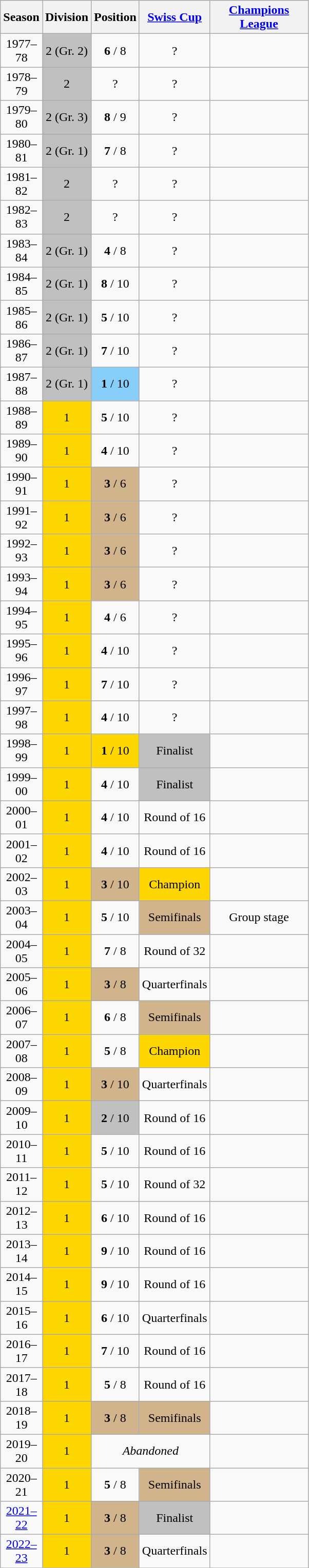<table class="wikitable">
<tr style="background:#f0f6fa;">
<th width=40px>Season</th>
<th width=40px>Division</th>
<th width=40px>Position</th>
<th width=80px><a href='#'>Swiss Cup</a></th>
<th width=120px><a href='#'>Champions League</a></th>
</tr>
<tr align="center">
<td>1977–78</td>
<td bgcolor=silver>2 (Gr. 2)</td>
<td><strong>6</strong> / 8</td>
<td>?</td>
<td></td>
</tr>
<tr align="center">
<td>1978–79</td>
<td bgcolor=silver>2</td>
<td>?</td>
<td>?</td>
<td></td>
</tr>
<tr align="center">
<td>1979–80</td>
<td bgcolor=silver>2 (Gr. 3)</td>
<td><strong>8</strong> / 9</td>
<td>?</td>
<td></td>
</tr>
<tr align="center">
<td>1980–81</td>
<td bgcolor=silver>2 (Gr. 1)</td>
<td><strong>7</strong> / 8</td>
<td>?</td>
<td></td>
</tr>
<tr align="center">
<td>1981–82</td>
<td bgcolor=silver>2</td>
<td>?</td>
<td>?</td>
<td></td>
</tr>
<tr align="center">
<td>1982–83</td>
<td bgcolor=silver>2</td>
<td>?</td>
<td>?</td>
<td></td>
</tr>
<tr align="center">
<td>1983–84</td>
<td bgcolor=silver>2 (Gr. 1)</td>
<td><strong>4</strong> / 8</td>
<td>?</td>
<td></td>
</tr>
<tr align="center">
<td>1984–85</td>
<td bgcolor=silver>2 (Gr. 1)</td>
<td><strong>8</strong> / 10</td>
<td>?</td>
<td></td>
</tr>
<tr align="center">
<td>1985–86</td>
<td bgcolor=silver>2 (Gr. 1)</td>
<td><strong>5</strong> / 10</td>
<td>?</td>
<td></td>
</tr>
<tr align="center">
<td>1986–87</td>
<td bgcolor=silver>2 (Gr. 1)</td>
<td><strong>7</strong> / 10</td>
<td>?</td>
<td></td>
</tr>
<tr align="center">
<td>1987–88</td>
<td bgcolor=silver>2 (Gr. 1)</td>
<td bgcolor=#87CEFA><strong>1</strong> / 10</td>
<td>?</td>
<td></td>
</tr>
<tr align="center">
<td>1988–89</td>
<td bgcolor=gold>1</td>
<td><strong>5</strong> / 10</td>
<td>?</td>
<td></td>
</tr>
<tr align="center">
<td>1989–90</td>
<td bgcolor=gold>1</td>
<td><strong>4</strong> / 10</td>
<td>?</td>
<td></td>
</tr>
<tr align="center">
<td>1990–91</td>
<td bgcolor=gold>1</td>
<td bgcolor=#D2B48C><strong>3</strong> / 6</td>
<td>?</td>
<td></td>
</tr>
<tr align="center">
<td>1991–92</td>
<td bgcolor=gold>1</td>
<td bgcolor=#D2B48C><strong>3</strong> / 6</td>
<td>?</td>
<td></td>
</tr>
<tr align="center">
<td>1992–93</td>
<td bgcolor=gold>1</td>
<td bgcolor=#D2B48C><strong>3</strong> / 6</td>
<td>?</td>
<td></td>
</tr>
<tr align="center">
<td>1993–94</td>
<td bgcolor=gold>1</td>
<td bgcolor=#D2B48C><strong>3</strong> / 6</td>
<td>?</td>
<td></td>
</tr>
<tr align="center">
<td>1994–95</td>
<td bgcolor=gold>1</td>
<td><strong>4</strong> / 6</td>
<td>?</td>
<td></td>
</tr>
<tr align="center">
<td>1995–96</td>
<td bgcolor=gold>1</td>
<td><strong>4</strong> / 10</td>
<td>?</td>
<td></td>
</tr>
<tr align="center">
<td>1996–97</td>
<td bgcolor=gold>1</td>
<td><strong>7</strong> / 10</td>
<td>?</td>
<td></td>
</tr>
<tr align="center">
<td>1997–98</td>
<td bgcolor=gold>1</td>
<td><strong>4</strong> / 10</td>
<td>?</td>
<td></td>
</tr>
<tr align="center">
<td>1998–99</td>
<td bgcolor=gold>1</td>
<td bgcolor=gold><strong>1</strong> / 10</td>
<td bgcolor=silver>Finalist</td>
<td></td>
</tr>
<tr align="center">
<td>1999–00</td>
<td bgcolor=gold>1</td>
<td><strong>4</strong> / 10</td>
<td bgcolor=silver>Finalist</td>
<td></td>
</tr>
<tr align="center">
<td>2000–01</td>
<td bgcolor=gold>1</td>
<td><strong>4</strong> / 10</td>
<td>Round of 16</td>
<td></td>
</tr>
<tr align="center">
<td>2001–02</td>
<td bgcolor=gold>1</td>
<td><strong>4</strong> / 10</td>
<td>Round of 16</td>
<td></td>
</tr>
<tr align="center">
<td>2002–03</td>
<td bgcolor=gold>1</td>
<td bgcolor=#D2B48C><strong>3</strong> / 10</td>
<td bgcolor=gold>Champion</td>
<td></td>
</tr>
<tr align="center">
<td>2003–04</td>
<td bgcolor=gold>1</td>
<td><strong>5</strong> / 10</td>
<td bgcolor=#D2B48C>Semifinals</td>
<td>Group stage</td>
</tr>
<tr align="center">
<td>2004–05</td>
<td bgcolor=gold>1</td>
<td><strong>7</strong> / 8</td>
<td>Round of 32</td>
<td></td>
</tr>
<tr align="center">
<td>2005–06</td>
<td bgcolor=gold>1</td>
<td bgcolor=#D2B48C><strong>3</strong> / 8</td>
<td>Quarterfinals</td>
<td></td>
</tr>
<tr align="center">
<td>2006–07</td>
<td bgcolor=gold>1</td>
<td><strong>6</strong> / 8</td>
<td bgcolor=#D2B48C>Semifinals</td>
<td></td>
</tr>
<tr align="center">
<td>2007–08</td>
<td bgcolor=gold>1</td>
<td><strong>5</strong> / 8</td>
<td bgcolor=gold>Champion</td>
<td></td>
</tr>
<tr align="center">
<td>2008–09</td>
<td bgcolor=gold>1</td>
<td bgcolor=#D2B48C><strong>3</strong> / 10</td>
<td>Quarterfinals</td>
<td></td>
</tr>
<tr align="center">
<td>2009–10</td>
<td bgcolor=gold>1</td>
<td bgcolor=silver><strong>2</strong> / 10</td>
<td>Round of 16</td>
<td></td>
</tr>
<tr align="center">
<td>2010–11</td>
<td bgcolor=gold>1</td>
<td><strong>5</strong> / 10</td>
<td>Round of 16</td>
<td></td>
</tr>
<tr align="center">
<td>2011–12</td>
<td bgcolor=gold>1</td>
<td><strong>5</strong> / 10</td>
<td>Round of 32</td>
<td></td>
</tr>
<tr align="center">
<td>2012–13</td>
<td bgcolor=gold>1</td>
<td><strong>6</strong> / 10</td>
<td>Round of 16</td>
<td></td>
</tr>
<tr align="center">
<td>2013–14</td>
<td bgcolor=gold>1</td>
<td><strong>9</strong> / 10</td>
<td>Round of 16</td>
<td></td>
</tr>
<tr align="center">
<td>2014–15</td>
<td bgcolor=gold>1</td>
<td><strong>9</strong> / 10</td>
<td>Round of 16</td>
<td></td>
</tr>
<tr align="center">
<td>2015–16</td>
<td bgcolor=gold>1</td>
<td><strong>6</strong> / 10</td>
<td>Quarterfinals</td>
<td></td>
</tr>
<tr align="center">
<td>2016–17</td>
<td bgcolor=gold>1</td>
<td><strong>7</strong> / 10</td>
<td>Round of 16</td>
<td></td>
</tr>
<tr align="center">
<td>2017–18</td>
<td bgcolor=gold>1</td>
<td><strong>5</strong> / 8</td>
<td>Round of 16</td>
<td></td>
</tr>
<tr align="center">
<td>2018–19</td>
<td bgcolor=gold>1</td>
<td bgcolor=#D2B48C><strong>3</strong> / 8</td>
<td bgcolor=#D2B48C>Semifinals</td>
<td></td>
</tr>
<tr align="center">
<td>2019–20</td>
<td bgcolor=gold>1</td>
<td colspan=2><em>Abandoned</em></td>
</tr>
<tr align="center">
<td>2020–21</td>
<td bgcolor=gold>1</td>
<td><strong>5</strong> / 8</td>
<td bgcolor=#D2B48C>Semifinals</td>
<td></td>
</tr>
<tr align="center">
<td><a href='#'>2021–22</a></td>
<td bgcolor=gold>1</td>
<td bgcolor=#D2B48C><strong>3</strong> / 8</td>
<td bgcolor=silver>Finalist</td>
<td></td>
</tr>
<tr align="center">
<td><a href='#'>2022–23</a></td>
<td bgcolor=gold>1</td>
<td bgcolor=#D2B48C><strong>3</strong> / 8</td>
<td>Quarterfinals</td>
<td></td>
</tr>
<tr align="center">
</tr>
</table>
